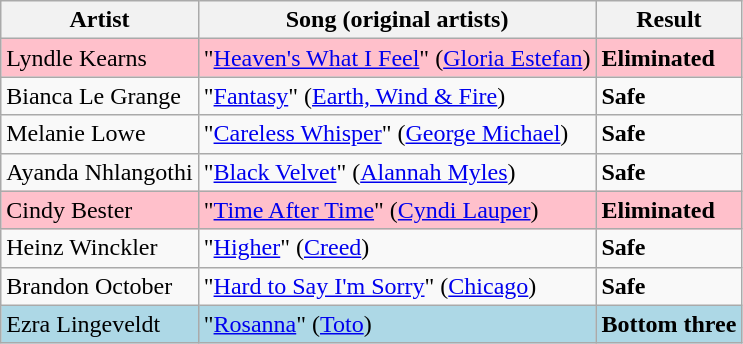<table class=wikitable>
<tr>
<th>Artist</th>
<th>Song (original artists)</th>
<th>Result</th>
</tr>
<tr style="background:pink;">
<td>Lyndle Kearns</td>
<td>"<a href='#'>Heaven's What I Feel</a>" (<a href='#'>Gloria Estefan</a>)</td>
<td><strong>Eliminated</strong></td>
</tr>
<tr>
<td>Bianca Le Grange</td>
<td>"<a href='#'>Fantasy</a>" (<a href='#'>Earth, Wind & Fire</a>)</td>
<td><strong>Safe</strong></td>
</tr>
<tr>
<td>Melanie Lowe</td>
<td>"<a href='#'>Careless Whisper</a>" (<a href='#'>George Michael</a>)</td>
<td><strong>Safe</strong></td>
</tr>
<tr>
<td>Ayanda Nhlangothi</td>
<td>"<a href='#'>Black Velvet</a>" (<a href='#'>Alannah Myles</a>)</td>
<td><strong>Safe</strong></td>
</tr>
<tr style="background:pink;">
<td>Cindy Bester</td>
<td>"<a href='#'>Time After Time</a>" (<a href='#'>Cyndi Lauper</a>)</td>
<td><strong>Eliminated</strong></td>
</tr>
<tr>
<td>Heinz Winckler</td>
<td>"<a href='#'>Higher</a>" (<a href='#'>Creed</a>)</td>
<td><strong>Safe</strong></td>
</tr>
<tr>
<td>Brandon October</td>
<td>"<a href='#'>Hard to Say I'm Sorry</a>" (<a href='#'>Chicago</a>)</td>
<td><strong>Safe</strong></td>
</tr>
<tr style="background:lightblue;">
<td>Ezra Lingeveldt</td>
<td>"<a href='#'>Rosanna</a>" (<a href='#'>Toto</a>)</td>
<td><strong>Bottom three</strong></td>
</tr>
</table>
